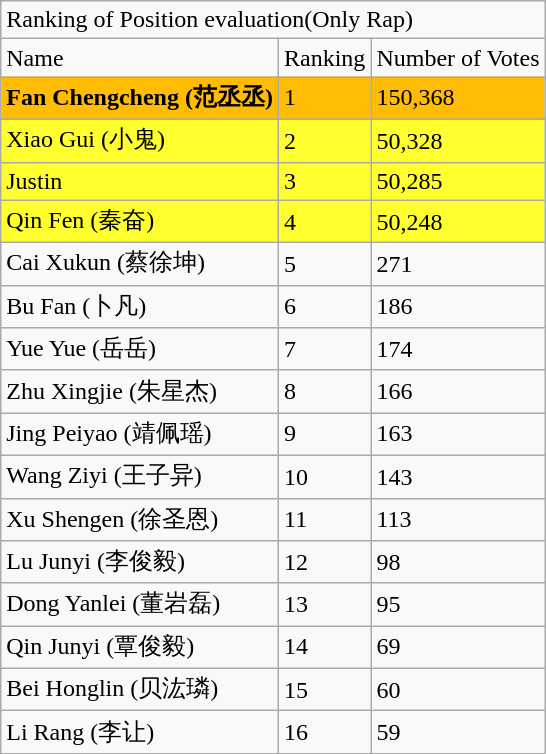<table class="wikitable mw-collapsible">
<tr>
<td colspan="3">Ranking of Position evaluation(Only Rap)</td>
</tr>
<tr>
<td>Name</td>
<td>Ranking</td>
<td>Number of Votes</td>
</tr>
<tr>
<td style=background:#FFBC00;><strong>Fan Chengcheng (范丞丞)</strong></td>
<td style=background:#FFBC00;>1</td>
<td style=background:#FFBC00;>150,368</td>
</tr>
<tr>
<td style=background:#FFFF2F;>Xiao Gui (小鬼)</td>
<td style=background:#FFFF2F;>2</td>
<td style=background:#FFFF2F;>50,328</td>
</tr>
<tr>
<td style=background:#FFFF2F;>Justin</td>
<td style=background:#FFFF2F;>3</td>
<td style=background:#FFFF2F;>50,285</td>
</tr>
<tr>
<td style=background:#FFFF2F;>Qin Fen (秦奋)</td>
<td style=background:#FFFF2F;>4</td>
<td style=background:#FFFF2F;>50,248</td>
</tr>
<tr>
<td>Cai Xukun (蔡徐坤)</td>
<td>5</td>
<td>271</td>
</tr>
<tr>
<td>Bu Fan (卜凡)</td>
<td>6</td>
<td>186</td>
</tr>
<tr>
<td>Yue Yue (岳岳)</td>
<td>7</td>
<td>174</td>
</tr>
<tr>
<td>Zhu Xingjie (朱星杰)</td>
<td>8</td>
<td>166</td>
</tr>
<tr>
<td>Jing Peiyao (靖佩瑶)</td>
<td>9</td>
<td>163</td>
</tr>
<tr>
<td>Wang Ziyi (王子异)</td>
<td>10</td>
<td>143</td>
</tr>
<tr>
<td>Xu Shengen (徐圣恩)</td>
<td>11</td>
<td>113</td>
</tr>
<tr>
<td>Lu Junyi (李俊毅)</td>
<td>12</td>
<td>98</td>
</tr>
<tr>
<td>Dong Yanlei (董岩磊)</td>
<td>13</td>
<td>95</td>
</tr>
<tr>
<td>Qin Junyi (覃俊毅)</td>
<td>14</td>
<td>69</td>
</tr>
<tr>
<td>Bei Honglin (贝汯璘)</td>
<td>15</td>
<td>60</td>
</tr>
<tr>
<td>Li Rang (李让)</td>
<td>16</td>
<td>59</td>
</tr>
</table>
